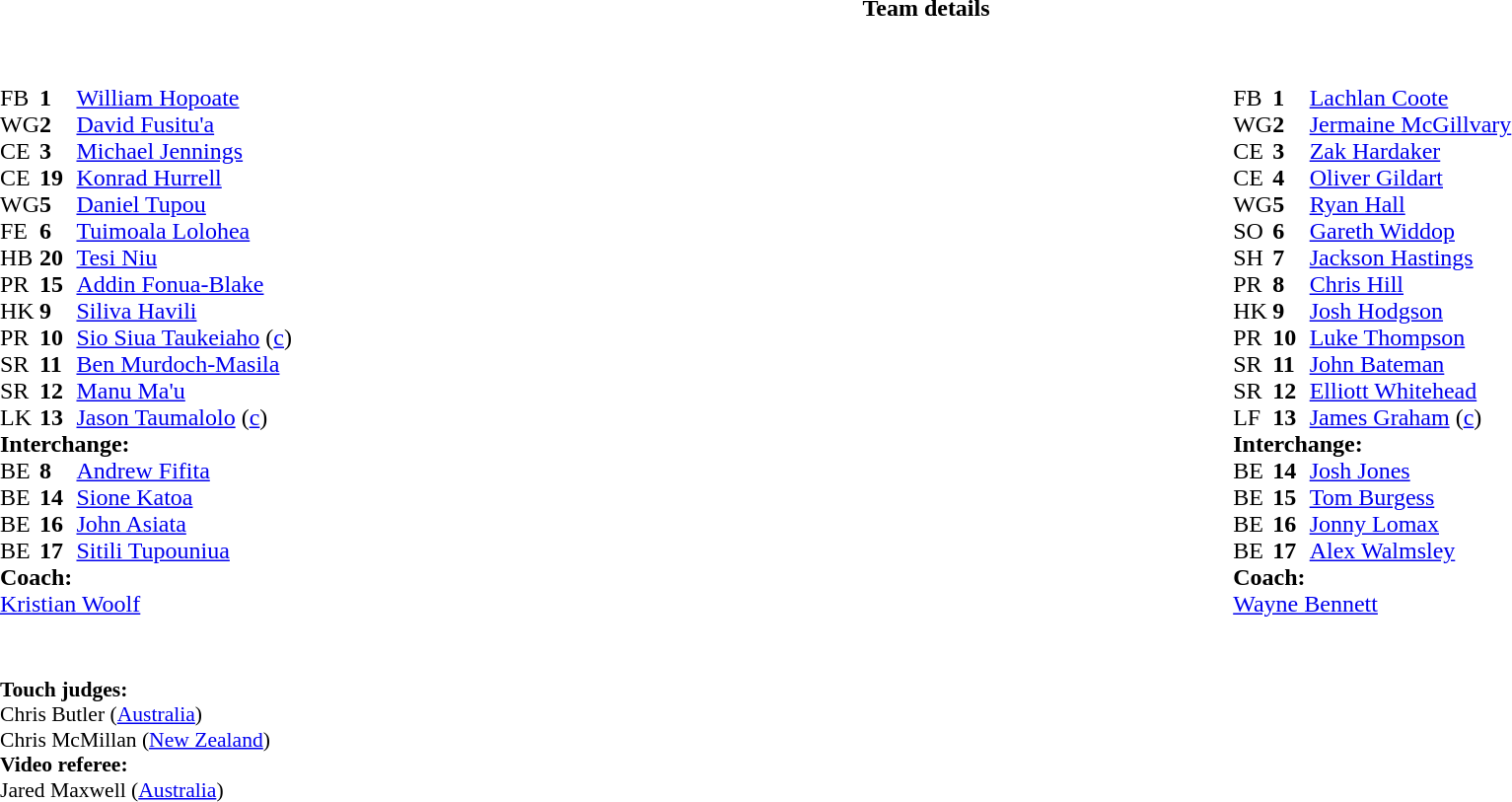<table border="0" width="100%" class="collapsible collapsed">
<tr>
<th>Team details</th>
</tr>
<tr>
<td><br><table width="100%">
<tr>
<td valign="top" width="50%"><br><table style="font-size: 100%" cellspacing="0" cellpadding="0">
<tr>
<th width="25"></th>
<th width="25"></th>
<th></th>
<th width="25"></th>
</tr>
<tr>
<td>FB</td>
<td><strong>1</strong></td>
<td><a href='#'>William Hopoate</a></td>
</tr>
<tr>
<td>WG</td>
<td><strong>2</strong></td>
<td><a href='#'>David Fusitu'a</a></td>
</tr>
<tr>
<td>CE</td>
<td><strong>3</strong></td>
<td><a href='#'>Michael Jennings</a></td>
</tr>
<tr>
<td>CE</td>
<td><strong>19</strong></td>
<td><a href='#'>Konrad Hurrell</a></td>
</tr>
<tr>
<td>WG</td>
<td><strong>5</strong></td>
<td><a href='#'>Daniel Tupou</a></td>
</tr>
<tr>
<td>FE</td>
<td><strong>6</strong></td>
<td><a href='#'>Tuimoala Lolohea</a></td>
</tr>
<tr>
<td>HB</td>
<td><strong>20</strong></td>
<td><a href='#'>Tesi Niu</a></td>
</tr>
<tr>
<td>PR</td>
<td><strong>15</strong></td>
<td><a href='#'>Addin Fonua-Blake</a></td>
</tr>
<tr>
<td>HK</td>
<td><strong>9</strong></td>
<td><a href='#'>Siliva Havili</a></td>
</tr>
<tr>
<td>PR</td>
<td><strong>10</strong></td>
<td><a href='#'>Sio Siua Taukeiaho</a> (<a href='#'>c</a>)</td>
</tr>
<tr>
<td>SR</td>
<td><strong>11</strong></td>
<td><a href='#'>Ben Murdoch-Masila</a></td>
</tr>
<tr>
<td>SR</td>
<td><strong>12</strong></td>
<td><a href='#'>Manu Ma'u</a></td>
</tr>
<tr>
<td>LK</td>
<td><strong>13</strong></td>
<td><a href='#'>Jason Taumalolo</a> (<a href='#'>c</a>)</td>
</tr>
<tr>
<td colspan=3><strong>Interchange:</strong></td>
</tr>
<tr>
<td>BE</td>
<td><strong>8</strong></td>
<td><a href='#'>Andrew Fifita</a></td>
</tr>
<tr>
<td>BE</td>
<td><strong>14</strong></td>
<td><a href='#'>Sione Katoa</a></td>
</tr>
<tr>
<td>BE</td>
<td><strong>16</strong></td>
<td><a href='#'>John Asiata</a></td>
</tr>
<tr>
<td>BE</td>
<td><strong>17</strong></td>
<td><a href='#'>Sitili Tupouniua</a></td>
</tr>
<tr>
<td colspan=3><strong>Coach:</strong></td>
</tr>
<tr>
<td colspan="4"> <a href='#'>Kristian Woolf</a></td>
</tr>
</table>
</td>
<td valign="top" width="50%"><br><table style="font-size: 100%" cellspacing="0" cellpadding="0" align="center">
<tr>
<th width="25"></th>
<th width="25"></th>
<th></th>
<th width="25"></th>
</tr>
<tr>
<td>FB</td>
<td><strong>1</strong></td>
<td><a href='#'>Lachlan Coote</a></td>
</tr>
<tr>
<td>WG</td>
<td><strong>2</strong></td>
<td><a href='#'>Jermaine McGillvary</a></td>
</tr>
<tr>
<td>CE</td>
<td><strong>3</strong></td>
<td><a href='#'>Zak Hardaker</a></td>
</tr>
<tr>
<td>CE</td>
<td><strong>4</strong></td>
<td><a href='#'>Oliver Gildart</a></td>
</tr>
<tr>
<td>WG</td>
<td><strong>5</strong></td>
<td><a href='#'>Ryan Hall</a></td>
</tr>
<tr>
<td>SO</td>
<td><strong>6</strong></td>
<td><a href='#'>Gareth Widdop</a></td>
</tr>
<tr>
<td>SH</td>
<td><strong>7</strong></td>
<td><a href='#'>Jackson Hastings</a></td>
</tr>
<tr>
<td>PR</td>
<td><strong>8</strong></td>
<td><a href='#'>Chris Hill</a></td>
</tr>
<tr>
<td>HK</td>
<td><strong>9</strong></td>
<td><a href='#'>Josh Hodgson</a></td>
</tr>
<tr>
<td>PR</td>
<td><strong>10</strong></td>
<td><a href='#'>Luke Thompson</a></td>
</tr>
<tr>
<td>SR</td>
<td><strong>11</strong></td>
<td><a href='#'>John Bateman</a></td>
</tr>
<tr>
<td>SR</td>
<td><strong>12</strong></td>
<td><a href='#'>Elliott Whitehead</a></td>
</tr>
<tr>
<td>LF</td>
<td><strong>13</strong></td>
<td><a href='#'>James Graham</a> (<a href='#'>c</a>)</td>
</tr>
<tr>
<td colspan=3><strong>Interchange:</strong></td>
</tr>
<tr>
<td>BE</td>
<td><strong>14</strong></td>
<td><a href='#'>Josh Jones</a></td>
</tr>
<tr>
<td>BE</td>
<td><strong>15</strong></td>
<td><a href='#'>Tom Burgess</a></td>
</tr>
<tr>
<td>BE</td>
<td><strong>16</strong></td>
<td><a href='#'>Jonny Lomax</a></td>
</tr>
<tr>
<td>BE</td>
<td><strong>17</strong></td>
<td><a href='#'>Alex Walmsley</a></td>
</tr>
<tr>
<td colspan=3><strong>Coach:</strong></td>
</tr>
<tr>
<td colspan="4"> <a href='#'>Wayne Bennett</a></td>
</tr>
</table>
</td>
</tr>
</table>
<table style="width:100%; font-size:90%;">
<tr>
<td><br><br><strong>Touch judges:</strong>
<br>Chris Butler (<a href='#'>Australia</a>)
<br>Chris McMillan (<a href='#'>New Zealand</a>)
<br><strong>Video referee:</strong>
<br>Jared Maxwell (<a href='#'>Australia</a>)</td>
</tr>
</table>
</td>
</tr>
</table>
